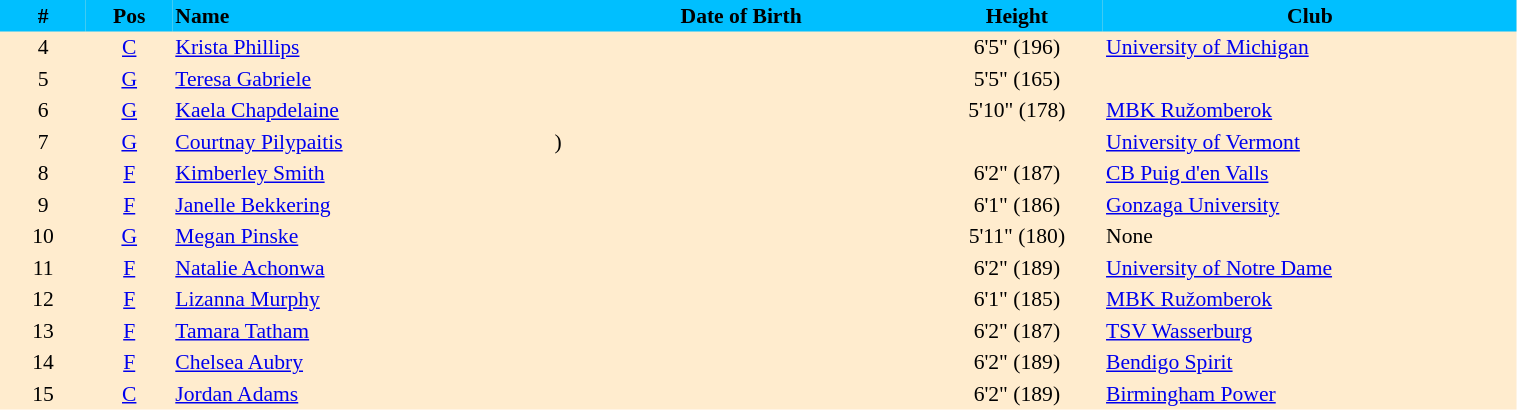<table border=0 cellpadding=2 cellspacing=0  |- bgcolor=#FFECCE style="text-align:center; font-size:90%;" width=80%>
<tr bgcolor=#00BFFF>
<th width=5%>#</th>
<th width=5%>Pos</th>
<th width=22% align=left>Name</th>
<th width=22%>Date of Birth</th>
<th width=10%>Height</th>
<th width=24%>Club</th>
</tr>
<tr>
<td>4</td>
<td><a href='#'>C</a></td>
<td align=left><a href='#'>Krista Phillips</a></td>
<td align=left></td>
<td>6'5" (196)</td>
<td align=left> <a href='#'>University of Michigan</a></td>
</tr>
<tr>
<td>5</td>
<td><a href='#'>G</a></td>
<td align=left><a href='#'>Teresa Gabriele</a></td>
<td align=left></td>
<td>5'5" (165)</td>
<td align=left></td>
</tr>
<tr>
<td>6</td>
<td><a href='#'>G</a></td>
<td align=left><a href='#'>Kaela Chapdelaine</a></td>
<td align=left></td>
<td>5'10" (178)</td>
<td align=left> <a href='#'>MBK Ružomberok</a></td>
</tr>
<tr>
<td>7</td>
<td><a href='#'>G</a></td>
<td align=left><a href='#'>Courtnay Pilypaitis</a></td>
<td align=left>)</td>
<td></td>
<td align=left> <a href='#'>University of Vermont</a></td>
</tr>
<tr>
<td>8</td>
<td><a href='#'>F</a></td>
<td align=left><a href='#'>Kimberley Smith</a></td>
<td align=left></td>
<td>6'2" (187)</td>
<td align=left> <a href='#'>CB Puig d'en Valls</a></td>
</tr>
<tr>
<td>9</td>
<td><a href='#'>F</a></td>
<td align=left><a href='#'>Janelle Bekkering</a></td>
<td align=left></td>
<td>6'1" (186)</td>
<td align=left> <a href='#'>Gonzaga University</a></td>
</tr>
<tr>
<td>10</td>
<td><a href='#'>G</a></td>
<td align=left><a href='#'>Megan Pinske</a></td>
<td align=left></td>
<td>5'11" (180)</td>
<td align=left>None</td>
</tr>
<tr>
<td>11</td>
<td><a href='#'>F</a></td>
<td align=left><a href='#'>Natalie Achonwa</a></td>
<td align=left></td>
<td>6'2" (189)</td>
<td align=left> <a href='#'>University of Notre Dame</a></td>
</tr>
<tr>
<td>12</td>
<td><a href='#'>F</a></td>
<td align=left><a href='#'>Lizanna Murphy</a></td>
<td align=left></td>
<td>6'1" (185)</td>
<td align=left> <a href='#'>MBK Ružomberok</a></td>
</tr>
<tr>
<td>13</td>
<td><a href='#'>F</a></td>
<td align=left><a href='#'>Tamara Tatham</a></td>
<td align=left></td>
<td>6'2" (187)</td>
<td align=left> <a href='#'>TSV Wasserburg</a></td>
</tr>
<tr>
<td>14</td>
<td><a href='#'>F</a></td>
<td align=left><a href='#'>Chelsea Aubry</a></td>
<td align=left></td>
<td>6'2" (189)</td>
<td align=left> <a href='#'>Bendigo Spirit</a></td>
</tr>
<tr>
<td>15</td>
<td><a href='#'>C</a></td>
<td align=left><a href='#'>Jordan Adams</a></td>
<td align=left></td>
<td>6'2" (189)</td>
<td align=left> <a href='#'>Birmingham Power</a></td>
</tr>
<tr>
</tr>
</table>
